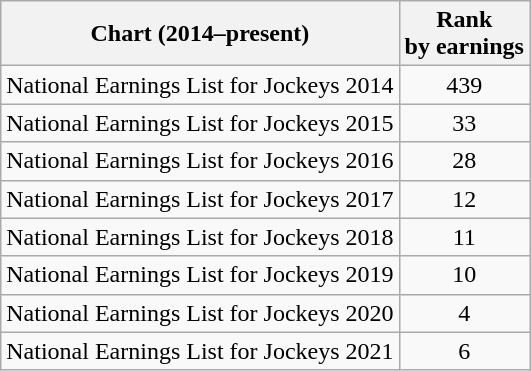<table class="wikitable sortable">
<tr>
<th>Chart (2014–present)</th>
<th>Rank<br>by earnings</th>
</tr>
<tr>
<td>National Earnings List for Jockeys 2014</td>
<td style="text-align:center;">439</td>
</tr>
<tr>
<td>National Earnings List for Jockeys 2015</td>
<td style="text-align:center;">33</td>
</tr>
<tr>
<td>National Earnings List for Jockeys 2016</td>
<td style="text-align:center;">28</td>
</tr>
<tr>
<td>National Earnings List for Jockeys 2017</td>
<td style="text-align:center;">12</td>
</tr>
<tr>
<td>National Earnings List for Jockeys 2018</td>
<td style="text-align:center;">11</td>
</tr>
<tr>
<td>National Earnings List for Jockeys 2019</td>
<td style="text-align:center;">10</td>
</tr>
<tr>
<td>National Earnings List for Jockeys 2020</td>
<td style="text-align:center;">4</td>
</tr>
<tr>
<td>National Earnings List for Jockeys 2021</td>
<td style="text-align:center;">6</td>
</tr>
</table>
